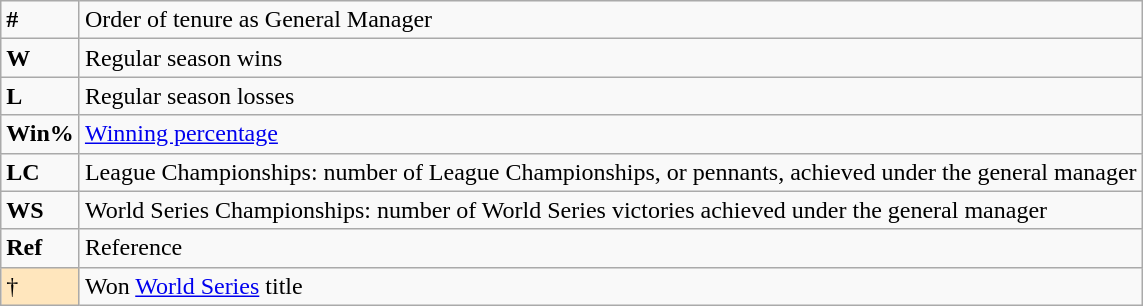<table class="wikitable">
<tr>
<td><strong>#</strong></td>
<td>Order of tenure as General Manager</td>
</tr>
<tr>
<td><strong>W</strong></td>
<td>Regular season wins</td>
</tr>
<tr>
<td><strong>L</strong></td>
<td>Regular season losses</td>
</tr>
<tr>
<td><strong>Win%</strong></td>
<td><a href='#'>Winning percentage</a></td>
</tr>
<tr>
<td><strong>LC</strong></td>
<td>League Championships: number of League Championships, or pennants, achieved under the general manager</td>
</tr>
<tr>
<td><strong>WS</strong></td>
<td>World Series Championships: number of World Series victories achieved under the general manager</td>
</tr>
<tr>
<td><strong>Ref</strong></td>
<td>Reference</td>
</tr>
<tr>
<td style="background-color:#ffe6bd">†</td>
<td>Won <a href='#'>World Series</a> title</td>
</tr>
</table>
